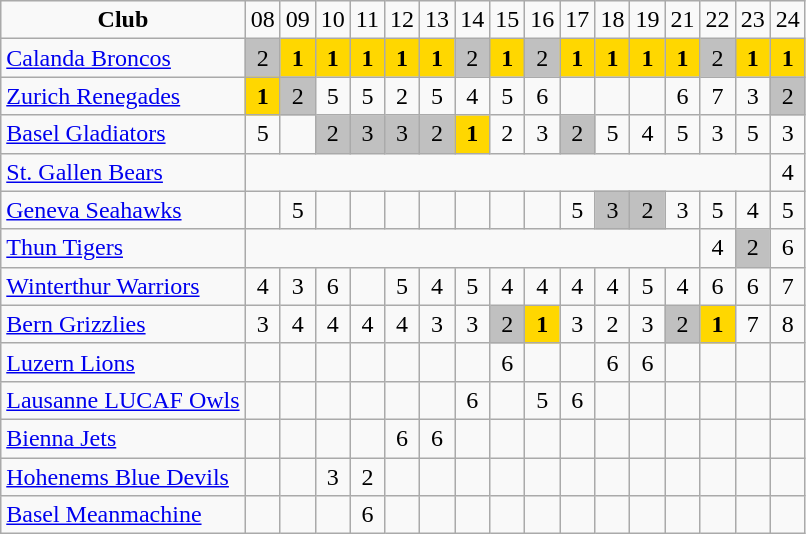<table class="wikitable" style="text-align:center">
<tr>
<td><strong>Club</strong></td>
<td>08</td>
<td>09</td>
<td>10</td>
<td>11</td>
<td>12</td>
<td>13</td>
<td>14</td>
<td>15</td>
<td>16</td>
<td>17</td>
<td>18</td>
<td>19</td>
<td>21</td>
<td>22</td>
<td>23</td>
<td>24</td>
</tr>
<tr>
<td style="text-align:left"><a href='#'>Calanda Broncos</a></td>
<td bgcolor="silver">2</td>
<td bgcolor="gold"><strong>1</strong></td>
<td bgcolor="gold"><strong>1</strong></td>
<td bgcolor="gold"><strong>1</strong></td>
<td bgcolor="gold"><strong>1</strong></td>
<td bgcolor="gold"><strong>1</strong></td>
<td bgcolor="silver">2</td>
<td bgcolor="gold"><strong>1</strong></td>
<td bgcolor="silver">2</td>
<td bgcolor="gold"><strong>1</strong></td>
<td bgcolor="gold"><strong>1</strong></td>
<td bgcolor="gold"><strong>1</strong></td>
<td bgcolor="gold"><strong>1</strong></td>
<td bgcolor="silver">2</td>
<td bgcolor="gold"><strong>1</strong></td>
<td bgcolor="gold"><strong>1</strong></td>
</tr>
<tr>
<td style="text-align:left"><a href='#'>Zurich Renegades</a></td>
<td bgcolor="gold"><strong>1</strong></td>
<td bgcolor="silver">2</td>
<td>5</td>
<td>5</td>
<td>2</td>
<td>5</td>
<td>4</td>
<td>5</td>
<td>6</td>
<td></td>
<td></td>
<td></td>
<td>6</td>
<td>7</td>
<td>3</td>
<td bgcolor="silver">2</td>
</tr>
<tr>
<td align="left"><a href='#'>Basel Gladiators</a></td>
<td>5</td>
<td></td>
<td bgcolor="silver">2</td>
<td bgcolor="silver">3</td>
<td bgcolor="silver">3</td>
<td bgcolor="silver">2</td>
<td bgcolor="gold"><strong>1</strong></td>
<td>2</td>
<td>3</td>
<td bgcolor="silver">2</td>
<td>5</td>
<td>4</td>
<td>5</td>
<td>3</td>
<td>5</td>
<td>3</td>
</tr>
<tr>
<td style="text-align:left"><a href='#'>St. Gallen Bears</a></td>
<td colspan="15"></td>
<td>4</td>
</tr>
<tr>
<td style="text-align:left"><a href='#'>Geneva Seahawks</a></td>
<td></td>
<td>5</td>
<td></td>
<td></td>
<td></td>
<td></td>
<td></td>
<td></td>
<td></td>
<td>5</td>
<td bgcolor="silver">3</td>
<td bgcolor="silver">2</td>
<td>3</td>
<td>5</td>
<td>4</td>
<td>5</td>
</tr>
<tr>
<td style="text-align:left"><a href='#'>Thun Tigers</a></td>
<td colspan="13"></td>
<td>4</td>
<td bgcolor="silver">2</td>
<td>6</td>
</tr>
<tr>
<td align="left"><a href='#'>Winterthur Warriors</a></td>
<td>4</td>
<td>3</td>
<td>6</td>
<td></td>
<td>5</td>
<td>4</td>
<td>5</td>
<td>4</td>
<td>4</td>
<td>4</td>
<td>4</td>
<td>5</td>
<td>4</td>
<td>6</td>
<td>6</td>
<td>7</td>
</tr>
<tr>
<td style="text-align:left"><a href='#'>Bern Grizzlies</a></td>
<td>3</td>
<td>4</td>
<td>4</td>
<td>4</td>
<td>4</td>
<td>3</td>
<td>3</td>
<td bgcolor="silver">2</td>
<td bgcolor="gold"><strong>1</strong></td>
<td>3</td>
<td>2</td>
<td>3</td>
<td bgcolor="silver">2</td>
<td bgcolor="gold"><strong>1</strong></td>
<td>7</td>
<td>8</td>
</tr>
<tr>
<td align="left"><a href='#'>Luzern Lions</a></td>
<td></td>
<td></td>
<td></td>
<td></td>
<td></td>
<td></td>
<td></td>
<td>6</td>
<td></td>
<td></td>
<td>6</td>
<td>6</td>
<td></td>
<td></td>
<td></td>
<td></td>
</tr>
<tr>
<td align="left"><a href='#'>Lausanne LUCAF Owls</a></td>
<td></td>
<td></td>
<td></td>
<td></td>
<td></td>
<td></td>
<td>6</td>
<td></td>
<td>5</td>
<td>6</td>
<td></td>
<td></td>
<td></td>
<td></td>
<td></td>
<td></td>
</tr>
<tr>
<td align="left"><a href='#'>Bienna Jets</a></td>
<td></td>
<td></td>
<td></td>
<td></td>
<td>6</td>
<td>6</td>
<td></td>
<td></td>
<td></td>
<td></td>
<td></td>
<td></td>
<td></td>
<td></td>
<td></td>
<td></td>
</tr>
<tr align="center">
<td align="left"><a href='#'>Hohenems Blue Devils</a></td>
<td></td>
<td></td>
<td>3</td>
<td>2</td>
<td></td>
<td></td>
<td></td>
<td></td>
<td></td>
<td></td>
<td></td>
<td></td>
<td></td>
<td></td>
<td></td>
<td></td>
</tr>
<tr>
<td align="left"><a href='#'>Basel Meanmachine</a></td>
<td></td>
<td></td>
<td></td>
<td>6</td>
<td></td>
<td></td>
<td></td>
<td></td>
<td></td>
<td></td>
<td></td>
<td></td>
<td></td>
<td></td>
<td></td>
<td></td>
</tr>
</table>
